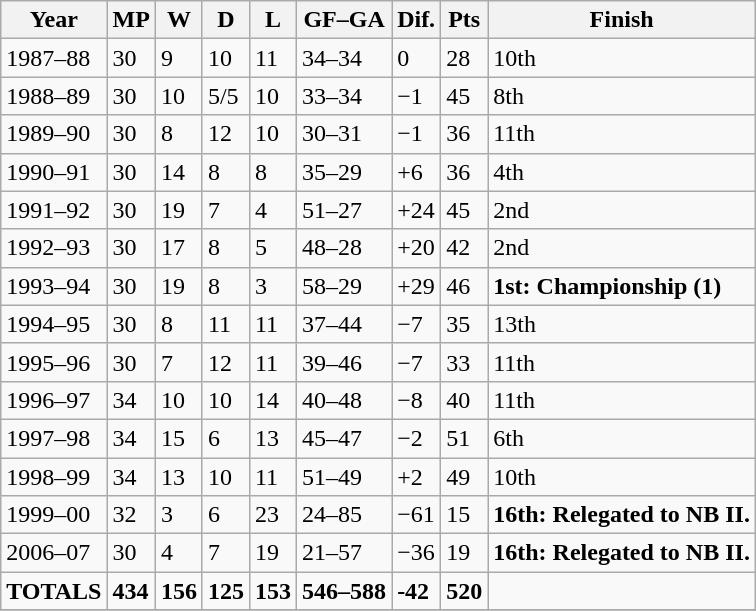<table class="wikitable">
<tr>
<th>Year</th>
<th>MP</th>
<th>W</th>
<th>D</th>
<th>L</th>
<th>GF–GA</th>
<th>Dif.</th>
<th>Pts</th>
<th>Finish</th>
</tr>
<tr>
<td>1987–88</td>
<td>30</td>
<td>9</td>
<td>10</td>
<td>11</td>
<td>34–34</td>
<td>0</td>
<td>28</td>
<td>10th</td>
</tr>
<tr>
<td>1988–89</td>
<td>30</td>
<td>10</td>
<td>5/5</td>
<td>10</td>
<td>33–34</td>
<td>−1</td>
<td>45</td>
<td>8th</td>
</tr>
<tr>
<td>1989–90</td>
<td>30</td>
<td>8</td>
<td>12</td>
<td>10</td>
<td>30–31</td>
<td>−1</td>
<td>36</td>
<td>11th</td>
</tr>
<tr>
<td>1990–91</td>
<td>30</td>
<td>14</td>
<td>8</td>
<td>8</td>
<td>35–29</td>
<td>+6</td>
<td>36</td>
<td>4th</td>
</tr>
<tr>
<td>1991–92</td>
<td>30</td>
<td>19</td>
<td>7</td>
<td>4</td>
<td>51–27</td>
<td>+24</td>
<td>45</td>
<td>2nd</td>
</tr>
<tr>
<td>1992–93</td>
<td>30</td>
<td>17</td>
<td>8</td>
<td>5</td>
<td>48–28</td>
<td>+20</td>
<td>42</td>
<td>2nd</td>
</tr>
<tr>
<td>1993–94</td>
<td>30</td>
<td>19</td>
<td>8</td>
<td>3</td>
<td>58–29</td>
<td>+29</td>
<td>46</td>
<td><strong>1st: Championship (1)</strong></td>
</tr>
<tr>
<td>1994–95</td>
<td>30</td>
<td>8</td>
<td>11</td>
<td>11</td>
<td>37–44</td>
<td>−7</td>
<td>35</td>
<td>13th</td>
</tr>
<tr>
<td>1995–96</td>
<td>30</td>
<td>7</td>
<td>12</td>
<td>11</td>
<td>39–46</td>
<td>−7</td>
<td>33</td>
<td>11th</td>
</tr>
<tr>
<td>1996–97</td>
<td>34</td>
<td>10</td>
<td>10</td>
<td>14</td>
<td>40–48</td>
<td>−8</td>
<td>40</td>
<td>11th</td>
</tr>
<tr>
<td>1997–98</td>
<td>34</td>
<td>15</td>
<td>6</td>
<td>13</td>
<td>45–47</td>
<td>−2</td>
<td>51</td>
<td>6th</td>
</tr>
<tr>
<td>1998–99</td>
<td>34</td>
<td>13</td>
<td>10</td>
<td>11</td>
<td>51–49</td>
<td>+2</td>
<td>49</td>
<td>10th</td>
</tr>
<tr>
<td>1999–00</td>
<td>32</td>
<td>3</td>
<td>6</td>
<td>23</td>
<td>24–85</td>
<td>−61</td>
<td>15</td>
<td><strong>16th: Relegated to NB II.</strong></td>
</tr>
<tr>
<td>2006–07</td>
<td>30</td>
<td>4</td>
<td>7</td>
<td>19</td>
<td>21–57</td>
<td>−36</td>
<td>19</td>
<td><strong>16th: Relegated to NB II.</strong></td>
</tr>
<tr>
<td><strong>TOTALS</strong></td>
<td><strong>434</strong></td>
<td><strong>156</strong></td>
<td><strong>125</strong></td>
<td><strong>153</strong></td>
<td><strong>546–588</strong></td>
<td><strong>-42</strong></td>
<td><strong>520</strong></td>
<td></td>
</tr>
<tr>
</tr>
</table>
